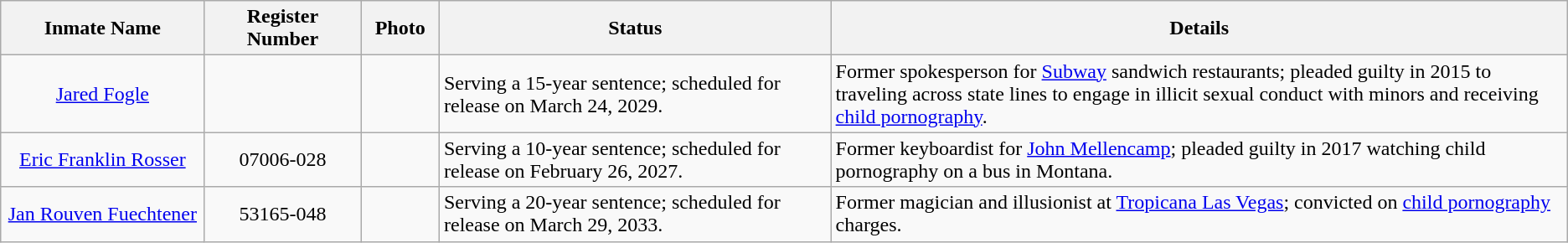<table class="wikitable sortable">
<tr>
<th width=13%>Inmate Name</th>
<th width=10%>Register Number</th>
<th width=5%>Photo</th>
<th width=25%>Status</th>
<th width=52%>Details</th>
</tr>
<tr>
<td align="center"><a href='#'>Jared Fogle</a></td>
<td align="center"></td>
<td style="text-align:center;"></td>
<td>Serving a 15-year sentence; scheduled for release on March 24, 2029.</td>
<td>Former spokesperson for <a href='#'>Subway</a> sandwich restaurants; pleaded guilty in 2015 to traveling across state lines to engage in illicit sexual conduct with minors and receiving <a href='#'>child pornography</a>.</td>
</tr>
<tr>
<td align="center"><a href='#'>Eric Franklin Rosser</a></td>
<td align="center">07006-028</td>
<td></td>
<td>Serving a 10-year sentence; scheduled for release on February 26, 2027.</td>
<td>Former keyboardist for <a href='#'>John Mellencamp</a>; pleaded guilty in 2017 watching child pornography on a bus in Montana.</td>
</tr>
<tr>
<td align="center"><a href='#'>Jan Rouven Fuechtener</a></td>
<td align="center">53165-048</td>
<td></td>
<td>Serving a 20-year sentence; scheduled for release on March 29, 2033.</td>
<td>Former magician and illusionist at <a href='#'>Tropicana Las Vegas</a>; convicted on <a href='#'>child pornography</a> charges.</td>
</tr>
</table>
